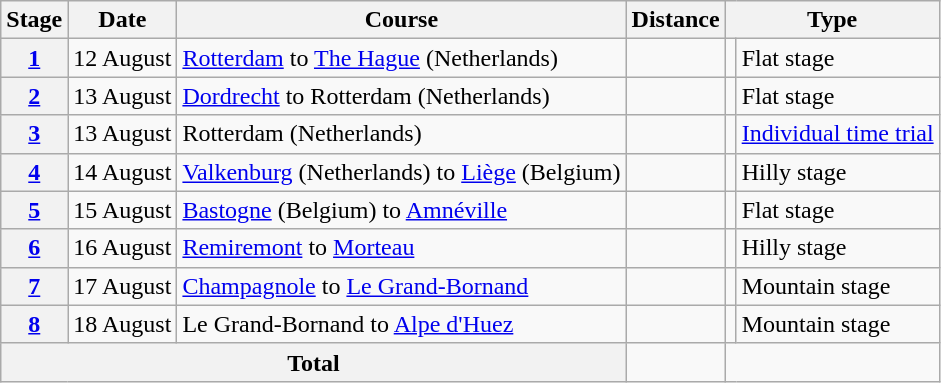<table class="wikitable sortable">
<tr>
<th scope="col">Stage</th>
<th scope="col">Date</th>
<th scope="col">Course</th>
<th scope="col">Distance</th>
<th colspan="2" scope="col">Type</th>
</tr>
<tr>
<th><a href='#'>1</a></th>
<td>12 August</td>
<td><a href='#'>Rotterdam</a> to <a href='#'>The Hague</a> (Netherlands)</td>
<td></td>
<td></td>
<td>Flat stage</td>
</tr>
<tr>
<th><a href='#'>2</a></th>
<td>13 August</td>
<td><a href='#'>Dordrecht</a> to Rotterdam (Netherlands)</td>
<td></td>
<td></td>
<td>Flat stage</td>
</tr>
<tr>
<th><a href='#'>3</a></th>
<td>13 August</td>
<td>Rotterdam (Netherlands)</td>
<td></td>
<td></td>
<td><a href='#'>Individual time trial</a></td>
</tr>
<tr>
<th><a href='#'>4</a></th>
<td>14 August</td>
<td><a href='#'>Valkenburg</a> (Netherlands) to <a href='#'>Liège</a> (Belgium)</td>
<td></td>
<td></td>
<td>Hilly stage</td>
</tr>
<tr>
<th><a href='#'>5</a></th>
<td>15 August</td>
<td><a href='#'>Bastogne</a> (Belgium) to <a href='#'>Amnéville</a></td>
<td></td>
<td></td>
<td>Flat stage</td>
</tr>
<tr>
<th><a href='#'>6</a></th>
<td>16 August</td>
<td><a href='#'>Remiremont</a> to <a href='#'>Morteau</a></td>
<td></td>
<td></td>
<td>Hilly stage</td>
</tr>
<tr>
<th><a href='#'>7</a></th>
<td>17 August</td>
<td><a href='#'>Champagnole</a> to <a href='#'>Le Grand-Bornand</a></td>
<td></td>
<td></td>
<td>Mountain stage</td>
</tr>
<tr>
<th><a href='#'>8</a></th>
<td>18 August</td>
<td>Le Grand-Bornand to <a href='#'>Alpe d'Huez</a></td>
<td></td>
<td></td>
<td>Mountain stage</td>
</tr>
<tr>
<th colspan="3">Total</th>
<td></td>
<td colspan="2"></td>
</tr>
</table>
